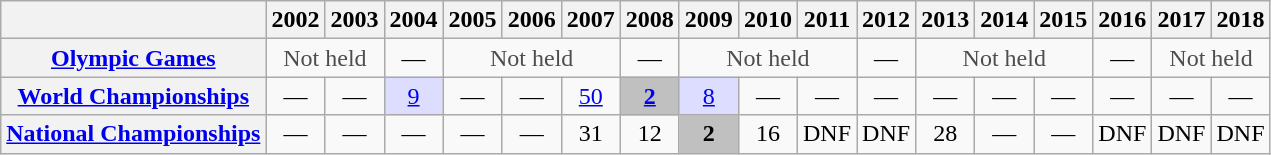<table class="wikitable plainrowheaders">
<tr>
<th></th>
<th scope="col">2002</th>
<th scope="col">2003</th>
<th scope="col">2004</th>
<th scope="col">2005</th>
<th scope="col">2006</th>
<th scope="col">2007</th>
<th scope="col">2008</th>
<th scope="col">2009</th>
<th scope="col">2010</th>
<th scope="col">2011</th>
<th scope="col">2012</th>
<th scope="col">2013</th>
<th scope="col">2014</th>
<th scope="col">2015</th>
<th scope="col">2016</th>
<th scope="col">2017</th>
<th scope="col">2018</th>
</tr>
<tr style="text-align:center;">
<th scope="row"> <a href='#'>Olympic Games</a></th>
<td style="color:#4d4d4d;" colspan=2>Not held</td>
<td>—</td>
<td style="color:#4d4d4d;" colspan=3>Not held</td>
<td>—</td>
<td style="color:#4d4d4d;" colspan=3>Not held</td>
<td>—</td>
<td style="color:#4d4d4d;" colspan=3>Not held</td>
<td>—</td>
<td style="color:#4d4d4d;" colspan=2>Not held</td>
</tr>
<tr style="text-align:center;">
<th scope="row"> <a href='#'>World Championships</a></th>
<td>—</td>
<td>—</td>
<td style="background:#ddf;"><a href='#'>9</a></td>
<td>—</td>
<td>—</td>
<td><a href='#'>50</a></td>
<td style="background:silver;"><a href='#'><strong>2</strong></a></td>
<td style="background:#ddf;"><a href='#'>8</a></td>
<td>—</td>
<td>—</td>
<td>—</td>
<td>—</td>
<td>—</td>
<td>—</td>
<td>—</td>
<td>—</td>
<td>—</td>
</tr>
<tr style="text-align:center;">
<th scope="row"> <a href='#'>National Championships</a></th>
<td>—</td>
<td>—</td>
<td>—</td>
<td>—</td>
<td>—</td>
<td>31</td>
<td>12</td>
<td style="background:silver;"><strong>2</strong></td>
<td>16</td>
<td>DNF</td>
<td>DNF</td>
<td>28</td>
<td>—</td>
<td>—</td>
<td>DNF</td>
<td>DNF</td>
<td>DNF</td>
</tr>
</table>
